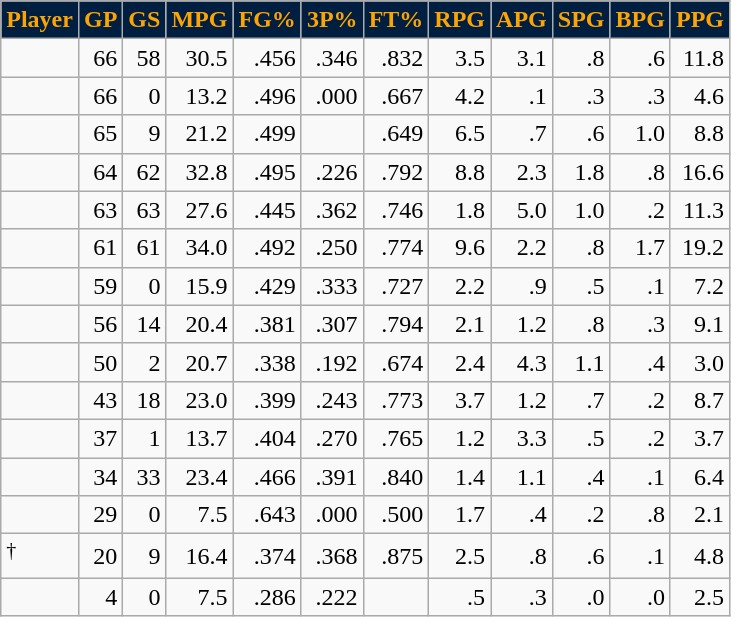<table class="wikitable sortable" style="text-align:right;">
<tr>
<th style="background:#001E3F; color:#FCA404">Player</th>
<th style="background:#001E3F; color:#FCA404">GP</th>
<th style="background:#001E3F; color:#FCA404">GS</th>
<th style="background:#001E3F; color:#FCA404">MPG</th>
<th style="background:#001E3F; color:#FCA404">FG%</th>
<th style="background:#001E3F; color:#FCA404">3P%</th>
<th style="background:#001E3F; color:#FCA404">FT%</th>
<th style="background:#001E3F; color:#FCA404">RPG</th>
<th style="background:#001E3F; color:#FCA404">APG</th>
<th style="background:#001E3F; color:#FCA404">SPG</th>
<th style="background:#001E3F; color:#FCA404">BPG</th>
<th style="background:#001E3F; color:#FCA404">PPG</th>
</tr>
<tr>
<td style="text-align:left;"></td>
<td>66</td>
<td>58</td>
<td>30.5</td>
<td>.456</td>
<td>.346</td>
<td>.832</td>
<td>3.5</td>
<td>3.1</td>
<td>.8</td>
<td>.6</td>
<td>11.8</td>
</tr>
<tr>
<td style="text-align:left;"></td>
<td>66</td>
<td>0</td>
<td>13.2</td>
<td>.496</td>
<td>.000</td>
<td>.667</td>
<td>4.2</td>
<td>.1</td>
<td>.3</td>
<td>.3</td>
<td>4.6</td>
</tr>
<tr>
<td style="text-align:left;"></td>
<td>65</td>
<td>9</td>
<td>21.2</td>
<td>.499</td>
<td></td>
<td>.649</td>
<td>6.5</td>
<td>.7</td>
<td>.6</td>
<td>1.0</td>
<td>8.8</td>
</tr>
<tr>
<td style="text-align:left;"></td>
<td>64</td>
<td>62</td>
<td>32.8</td>
<td>.495</td>
<td>.226</td>
<td>.792</td>
<td>8.8</td>
<td>2.3</td>
<td>1.8</td>
<td>.8</td>
<td>16.6</td>
</tr>
<tr>
<td style="text-align:left;"></td>
<td>63</td>
<td>63</td>
<td>27.6</td>
<td>.445</td>
<td>.362</td>
<td>.746</td>
<td>1.8</td>
<td>5.0</td>
<td>1.0</td>
<td>.2</td>
<td>11.3</td>
</tr>
<tr>
<td style="text-align:left;"></td>
<td>61</td>
<td>61</td>
<td>34.0</td>
<td>.492</td>
<td>.250</td>
<td>.774</td>
<td>9.6</td>
<td>2.2</td>
<td>.8</td>
<td>1.7</td>
<td>19.2</td>
</tr>
<tr>
<td style="text-align:left;"></td>
<td>59</td>
<td>0</td>
<td>15.9</td>
<td>.429</td>
<td>.333</td>
<td>.727</td>
<td>2.2</td>
<td>.9</td>
<td>.5</td>
<td>.1</td>
<td>7.2</td>
</tr>
<tr>
<td style="text-align:left;"></td>
<td>56</td>
<td>14</td>
<td>20.4</td>
<td>.381</td>
<td>.307</td>
<td>.794</td>
<td>2.1</td>
<td>1.2</td>
<td>.8</td>
<td>.3</td>
<td>9.1</td>
</tr>
<tr>
<td style="text-align:left;"></td>
<td>50</td>
<td>2</td>
<td>20.7</td>
<td>.338</td>
<td>.192</td>
<td>.674</td>
<td>2.4</td>
<td>4.3</td>
<td>1.1</td>
<td>.4</td>
<td>3.0</td>
</tr>
<tr>
<td style="text-align:left;"></td>
<td>43</td>
<td>18</td>
<td>23.0</td>
<td>.399</td>
<td>.243</td>
<td>.773</td>
<td>3.7</td>
<td>1.2</td>
<td>.7</td>
<td>.2</td>
<td>8.7</td>
</tr>
<tr>
<td style="text-align:left;"></td>
<td>37</td>
<td>1</td>
<td>13.7</td>
<td>.404</td>
<td>.270</td>
<td>.765</td>
<td>1.2</td>
<td>3.3</td>
<td>.5</td>
<td>.2</td>
<td>3.7</td>
</tr>
<tr>
<td style="text-align:left;"></td>
<td>34</td>
<td>33</td>
<td>23.4</td>
<td>.466</td>
<td>.391</td>
<td>.840</td>
<td>1.4</td>
<td>1.1</td>
<td>.4</td>
<td>.1</td>
<td>6.4</td>
</tr>
<tr>
<td style="text-align:left;"></td>
<td>29</td>
<td>0</td>
<td>7.5</td>
<td>.643</td>
<td>.000</td>
<td>.500</td>
<td>1.7</td>
<td>.4</td>
<td>.2</td>
<td>.8</td>
<td>2.1</td>
</tr>
<tr>
<td style="text-align:left;"><sup>†</sup></td>
<td>20</td>
<td>9</td>
<td>16.4</td>
<td>.374</td>
<td>.368</td>
<td>.875</td>
<td>2.5</td>
<td>.8</td>
<td>.6</td>
<td>.1</td>
<td>4.8</td>
</tr>
<tr>
<td style="text-align:left;"></td>
<td>4</td>
<td>0</td>
<td>7.5</td>
<td>.286</td>
<td>.222</td>
<td></td>
<td>.5</td>
<td>.3</td>
<td>.0</td>
<td>.0</td>
<td>2.5</td>
</tr>
</table>
